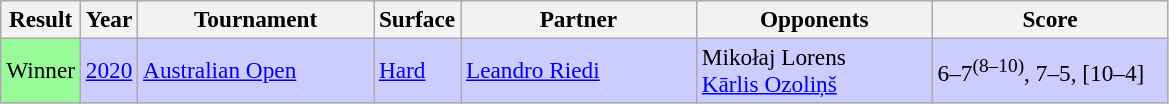<table class="sortable wikitable" style=font-size:97%>
<tr>
<th>Result</th>
<th>Year</th>
<th width=150>Tournament</th>
<th>Surface</th>
<th width=150>Partner</th>
<th width=150>Opponents</th>
<th width=150>Score</th>
</tr>
<tr style="background:#ccccff;">
<td style="background:#98fb98;">Winner</td>
<td><a href='#'>2020</a></td>
<td> <a href='#'>Australian Open</a></td>
<td><a href='#'>Hard</a></td>
<td> <a href='#'>Leandro Riedi</a></td>
<td> Mikołaj Lorens<br> <a href='#'>Kārlis Ozoliņš</a></td>
<td>6–7<sup>(8–10)</sup>, 7–5, [10–4]</td>
</tr>
</table>
